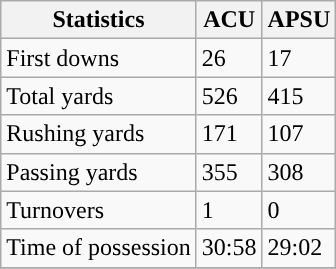<table class="wikitable" style="float: left;">
<tr>
<th>Statistics</th>
<th>ACU</th>
<th>APSU</th>
</tr>
<tr>
<td>First downs</td>
<td>26</td>
<td>17</td>
</tr>
<tr>
<td>Total yards</td>
<td>526</td>
<td>415</td>
</tr>
<tr>
<td>Rushing yards</td>
<td>171</td>
<td>107</td>
</tr>
<tr>
<td>Passing yards</td>
<td>355</td>
<td>308</td>
</tr>
<tr>
<td>Turnovers</td>
<td>1</td>
<td>0</td>
</tr>
<tr>
<td>Time of possession</td>
<td>30:58</td>
<td>29:02</td>
</tr>
<tr>
</tr>
</table>
